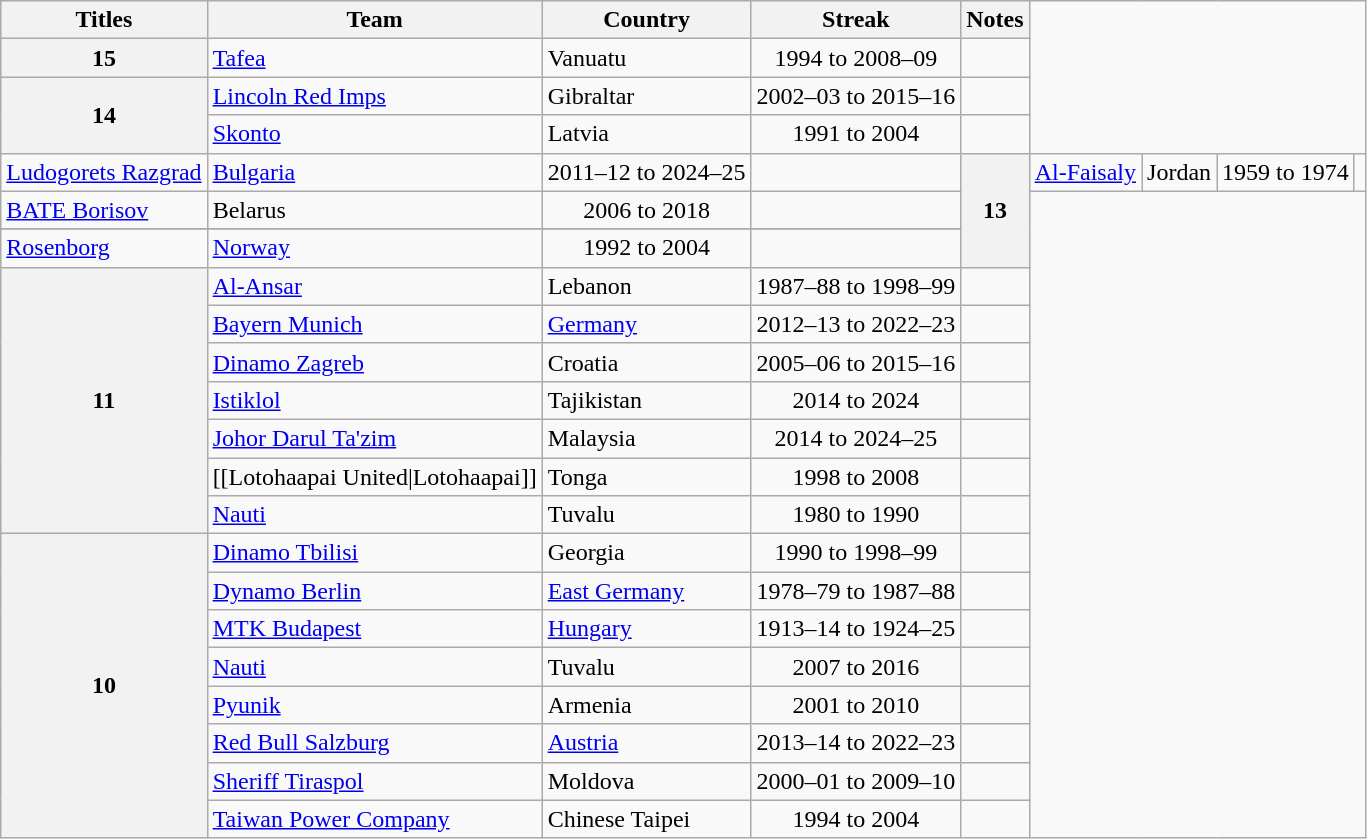<table class="wikitable" style="text-align:center">
<tr>
<th>Titles</th>
<th>Team</th>
<th>Country</th>
<th>Streak</th>
<th>Notes</th>
</tr>
<tr>
<th scope=row rowspan=1>15</th>
<td align=left><a href='#'>Tafea</a></td>
<td align=left> Vanuatu</td>
<td>1994 to 2008–09</td>
<td></td>
</tr>
<tr>
<th scope=row rowspan=2>14</th>
<td align=left><a href='#'>Lincoln Red Imps</a></td>
<td align=left> Gibraltar</td>
<td>2002–03 to 2015–16</td>
<td></td>
</tr>
<tr>
<td align=left><a href='#'>Skonto</a></td>
<td align=left> Latvia</td>
<td>1991 to 2004</td>
<td></td>
</tr>
<tr>
<td align=left><a href='#'>Ludogorets Razgrad</a></td>
<td align=left> <a href='#'>Bulgaria</a></td>
<td>2011–12 to 2024–25</td>
<td></td>
<th scope=row rowspan=4>13</th>
<td align=left><a href='#'>Al-Faisaly</a></td>
<td align=left> Jordan</td>
<td>1959 to 1974</td>
<td></td>
</tr>
<tr>
<td align=left><a href='#'>BATE Borisov</a></td>
<td align=left> Belarus</td>
<td>2006 to 2018</td>
<td></td>
</tr>
<tr>
</tr>
<tr>
<td align=left><a href='#'>Rosenborg</a></td>
<td align=left> <a href='#'>Norway</a></td>
<td>1992 to 2004</td>
<td></td>
</tr>
<tr>
<th scope=row rowspan=7>11</th>
<td align=left><a href='#'>Al-Ansar</a></td>
<td align=left> Lebanon</td>
<td>1987–88 to 1998–99</td>
<td></td>
</tr>
<tr>
<td align=left><a href='#'>Bayern Munich</a></td>
<td align=left> <a href='#'>Germany</a></td>
<td>2012–13 to 2022–23</td>
<td></td>
</tr>
<tr>
<td align=left><a href='#'>Dinamo Zagreb</a></td>
<td align=left> Croatia</td>
<td>2005–06 to 2015–16</td>
<td></td>
</tr>
<tr>
<td align=left><a href='#'>Istiklol</a></td>
<td align=left> Tajikistan</td>
<td>2014 to 2024</td>
<td></td>
</tr>
<tr>
<td align=left><a href='#'>Johor Darul Ta'zim</a></td>
<td align=left> Malaysia</td>
<td>2014 to 2024–25</td>
<td></td>
</tr>
<tr>
<td align=left>[[Lotohaapai United|Lotohaapai]]</td>
<td align=left> Tonga</td>
<td>1998 to 2008</td>
<td></td>
</tr>
<tr>
<td align=left><a href='#'>Nauti</a></td>
<td align=left> Tuvalu</td>
<td>1980 to 1990</td>
<td></td>
</tr>
<tr>
<th scope=row rowspan=8>10</th>
<td align=left><a href='#'>Dinamo Tbilisi</a></td>
<td align=left> Georgia</td>
<td>1990 to 1998–99</td>
<td></td>
</tr>
<tr>
<td align=left><a href='#'>Dynamo Berlin</a></td>
<td align=left> <a href='#'>East Germany</a></td>
<td>1978–79 to 1987–88</td>
<td></td>
</tr>
<tr>
<td align=left><a href='#'>MTK Budapest</a></td>
<td align=left> <a href='#'>Hungary</a></td>
<td>1913–14 to 1924–25</td>
<td></td>
</tr>
<tr>
<td align=left><a href='#'>Nauti</a></td>
<td align=left> Tuvalu</td>
<td>2007 to 2016</td>
<td></td>
</tr>
<tr>
<td align=left><a href='#'>Pyunik</a></td>
<td align=left> Armenia</td>
<td>2001 to 2010</td>
<td></td>
</tr>
<tr>
<td align=left><a href='#'>Red Bull Salzburg</a></td>
<td align=left> <a href='#'>Austria</a></td>
<td>2013–14 to 2022–23</td>
<td></td>
</tr>
<tr>
<td align=left><a href='#'>Sheriff Tiraspol</a></td>
<td align=left> Moldova</td>
<td>2000–01 to 2009–10</td>
<td></td>
</tr>
<tr>
<td align=left><a href='#'>Taiwan Power Company</a></td>
<td align=left> Chinese Taipei</td>
<td>1994 to 2004</td>
<td></td>
</tr>
</table>
